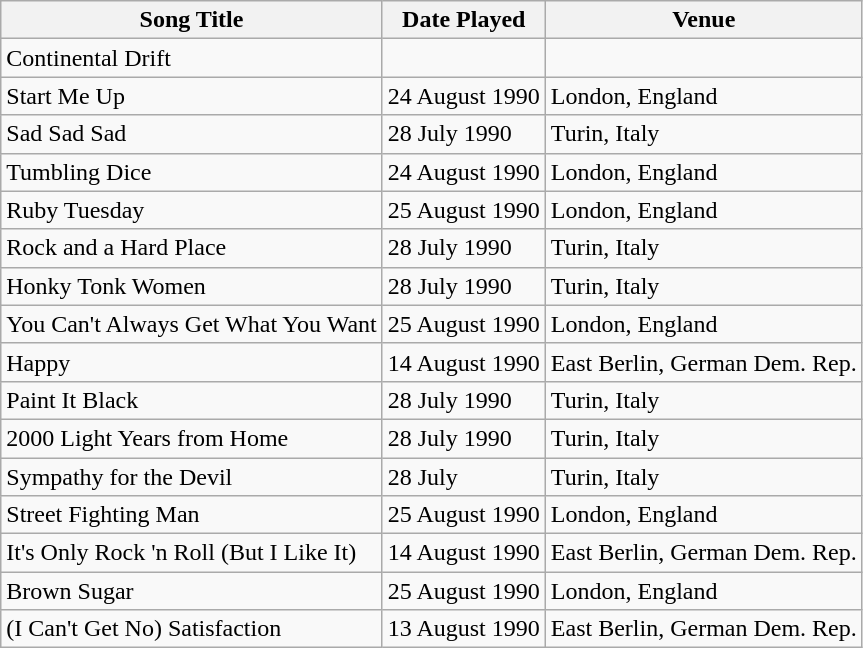<table class="wikitable sortable">
<tr>
<th>Song Title</th>
<th>Date Played</th>
<th>Venue</th>
</tr>
<tr>
<td>Continental Drift</td>
<td></td>
<td></td>
</tr>
<tr>
<td>Start Me Up</td>
<td>24 August 1990</td>
<td>London, England</td>
</tr>
<tr>
<td>Sad Sad Sad</td>
<td>28 July 1990</td>
<td>Turin, Italy</td>
</tr>
<tr>
<td>Tumbling Dice</td>
<td>24 August 1990</td>
<td>London, England</td>
</tr>
<tr>
<td>Ruby Tuesday</td>
<td>25 August 1990</td>
<td>London, England</td>
</tr>
<tr>
<td>Rock and a Hard Place</td>
<td>28 July 1990</td>
<td>Turin, Italy</td>
</tr>
<tr>
<td>Honky Tonk Women</td>
<td>28 July 1990</td>
<td>Turin, Italy</td>
</tr>
<tr>
<td>You Can't Always Get What You Want</td>
<td>25 August 1990</td>
<td>London, England</td>
</tr>
<tr>
<td>Happy</td>
<td>14 August 1990</td>
<td>East Berlin, German Dem. Rep.</td>
</tr>
<tr>
<td>Paint It Black</td>
<td>28 July 1990</td>
<td>Turin, Italy</td>
</tr>
<tr>
<td>2000 Light Years from Home</td>
<td>28 July 1990</td>
<td>Turin, Italy</td>
</tr>
<tr>
<td>Sympathy for the Devil</td>
<td>28 July</td>
<td>Turin, Italy</td>
</tr>
<tr>
<td>Street Fighting Man</td>
<td>25 August 1990</td>
<td>London, England</td>
</tr>
<tr>
<td>It's Only Rock 'n Roll (But I Like It)</td>
<td>14 August 1990</td>
<td>East Berlin, German Dem. Rep.</td>
</tr>
<tr>
<td>Brown Sugar</td>
<td>25 August 1990</td>
<td>London, England</td>
</tr>
<tr>
<td>(I Can't Get No) Satisfaction</td>
<td>13 August 1990</td>
<td>East Berlin, German Dem. Rep.</td>
</tr>
</table>
